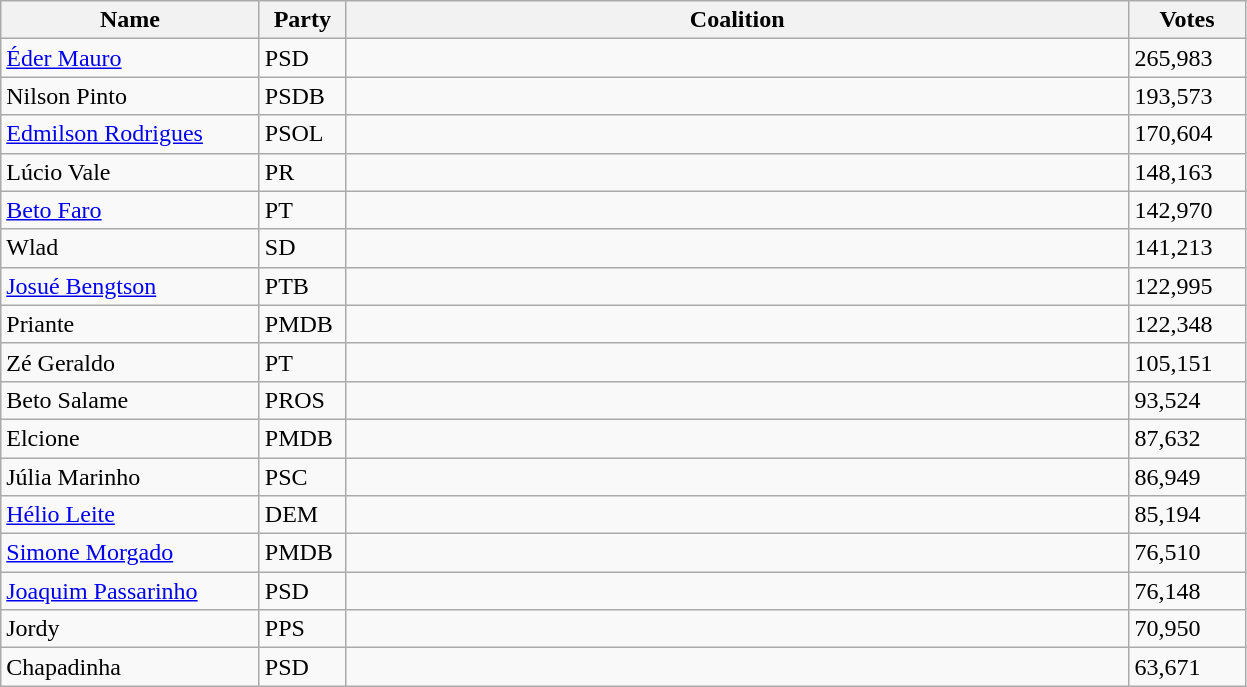<table class="wikitable sortable">
<tr>
<th style="width:165px;">Name</th>
<th style="width:50px;">Party</th>
<th style="width:515px;">Coalition</th>
<th style="width:70px;">Votes</th>
</tr>
<tr>
<td><a href='#'>Éder Mauro</a></td>
<td>PSD</td>
<td></td>
<td>265,983</td>
</tr>
<tr>
<td>Nilson Pinto</td>
<td>PSDB</td>
<td></td>
<td>193,573</td>
</tr>
<tr>
<td><a href='#'>Edmilson Rodrigues</a></td>
<td>PSOL</td>
<td></td>
<td>170,604</td>
</tr>
<tr>
<td>Lúcio Vale</td>
<td>PR</td>
<td></td>
<td>148,163</td>
</tr>
<tr>
<td><a href='#'>Beto Faro</a></td>
<td>PT</td>
<td></td>
<td>142,970</td>
</tr>
<tr>
<td>Wlad</td>
<td>SD</td>
<td></td>
<td>141,213</td>
</tr>
<tr>
<td><a href='#'>Josué Bengtson</a></td>
<td>PTB</td>
<td></td>
<td>122,995</td>
</tr>
<tr>
<td>Priante</td>
<td>PMDB</td>
<td></td>
<td>122,348</td>
</tr>
<tr>
<td>Zé Geraldo</td>
<td>PT</td>
<td></td>
<td>105,151</td>
</tr>
<tr>
<td>Beto Salame</td>
<td>PROS</td>
<td></td>
<td>93,524</td>
</tr>
<tr>
<td>Elcione</td>
<td>PMDB</td>
<td></td>
<td>87,632</td>
</tr>
<tr>
<td>Júlia Marinho</td>
<td>PSC</td>
<td></td>
<td>86,949</td>
</tr>
<tr>
<td><a href='#'>Hélio Leite</a></td>
<td>DEM</td>
<td></td>
<td>85,194</td>
</tr>
<tr>
<td><a href='#'>Simone Morgado</a></td>
<td>PMDB</td>
<td></td>
<td>76,510</td>
</tr>
<tr>
<td><a href='#'>Joaquim Passarinho</a></td>
<td>PSD</td>
<td></td>
<td>76,148</td>
</tr>
<tr>
<td>Jordy</td>
<td>PPS</td>
<td></td>
<td>70,950</td>
</tr>
<tr>
<td>Chapadinha</td>
<td>PSD</td>
<td></td>
<td>63,671</td>
</tr>
</table>
